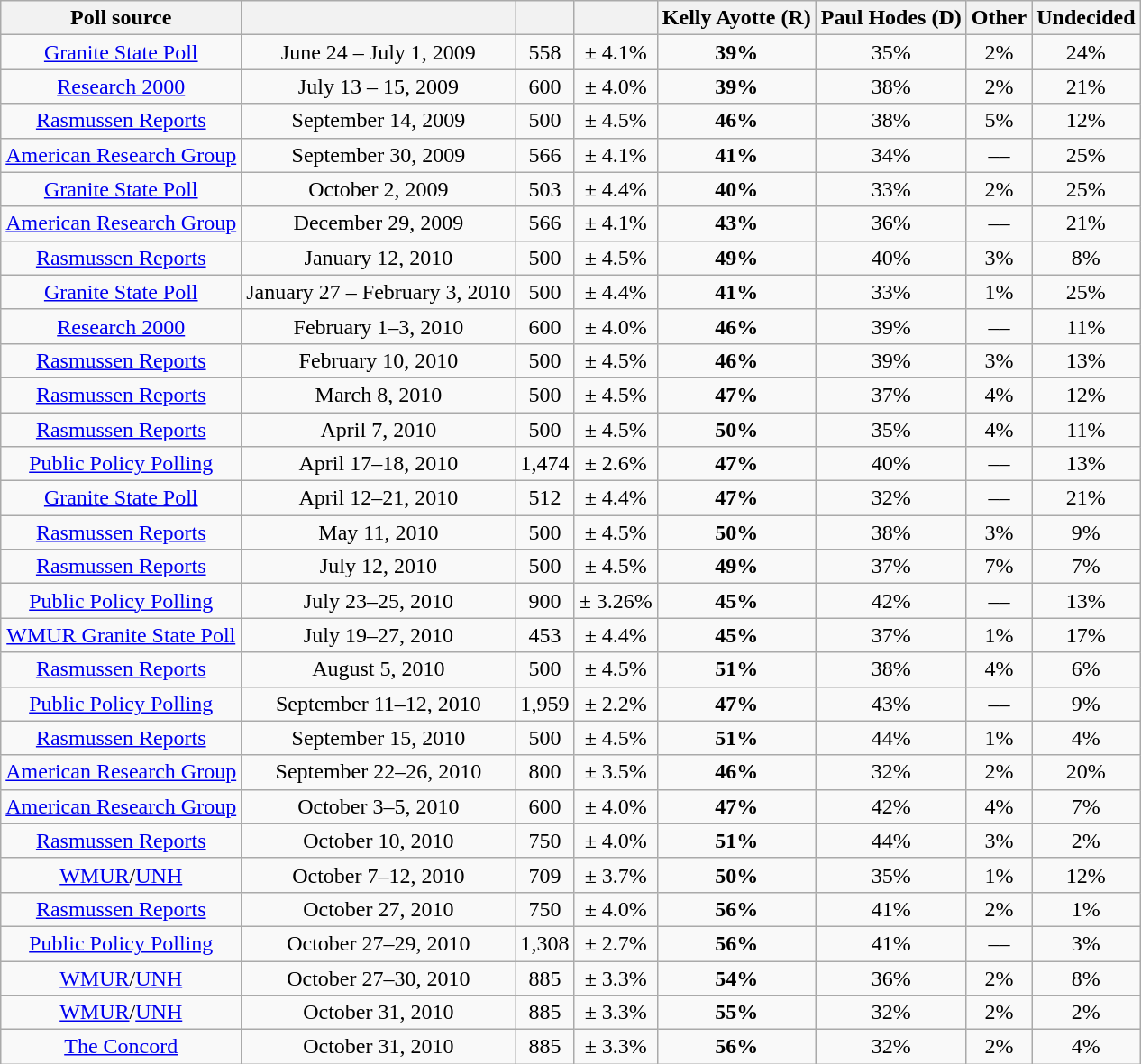<table class="wikitable" style="text-align:center">
<tr valign=bottom>
<th>Poll source</th>
<th></th>
<th></th>
<th></th>
<th>Kelly Ayotte (R)</th>
<th>Paul Hodes (D)</th>
<th>Other</th>
<th>Undecided</th>
</tr>
<tr>
<td><a href='#'>Granite State Poll</a></td>
<td>June 24 – July 1, 2009</td>
<td>558</td>
<td>± 4.1%</td>
<td><strong>39%</strong></td>
<td>35%</td>
<td>2%</td>
<td>24%</td>
</tr>
<tr>
<td><a href='#'>Research 2000</a></td>
<td>July 13 – 15, 2009</td>
<td>600</td>
<td>± 4.0%</td>
<td><strong>39%</strong></td>
<td>38%</td>
<td>2%</td>
<td>21%</td>
</tr>
<tr>
<td><a href='#'>Rasmussen Reports</a></td>
<td>September 14, 2009</td>
<td>500</td>
<td>± 4.5%</td>
<td><strong>46%</strong></td>
<td>38%</td>
<td>5%</td>
<td>12%</td>
</tr>
<tr>
<td><a href='#'>American Research Group</a></td>
<td>September 30, 2009</td>
<td>566</td>
<td>± 4.1%</td>
<td><strong>41%</strong></td>
<td>34%</td>
<td>––</td>
<td>25%</td>
</tr>
<tr>
<td><a href='#'>Granite State Poll</a></td>
<td>October 2, 2009</td>
<td>503</td>
<td>± 4.4%</td>
<td><strong>40%</strong></td>
<td>33%</td>
<td>2%</td>
<td>25%</td>
</tr>
<tr>
<td><a href='#'>American Research Group</a></td>
<td>December 29, 2009</td>
<td>566</td>
<td>± 4.1%</td>
<td><strong>43%</strong></td>
<td>36%</td>
<td>––</td>
<td>21%</td>
</tr>
<tr>
<td><a href='#'>Rasmussen Reports</a></td>
<td>January 12, 2010</td>
<td>500</td>
<td>± 4.5%</td>
<td><strong>49%</strong></td>
<td>40%</td>
<td>3%</td>
<td>8%</td>
</tr>
<tr>
<td><a href='#'>Granite State Poll</a></td>
<td>January 27 – February 3, 2010</td>
<td>500</td>
<td>± 4.4%</td>
<td><strong>41%</strong></td>
<td>33%</td>
<td>1%</td>
<td>25%</td>
</tr>
<tr>
<td><a href='#'>Research 2000</a></td>
<td>February 1–3, 2010</td>
<td>600</td>
<td>± 4.0%</td>
<td><strong>46%</strong></td>
<td>39%</td>
<td>––</td>
<td>11%</td>
</tr>
<tr>
<td><a href='#'>Rasmussen Reports</a></td>
<td>February 10, 2010</td>
<td>500</td>
<td>± 4.5%</td>
<td><strong>46%</strong></td>
<td>39%</td>
<td>3%</td>
<td>13%</td>
</tr>
<tr>
<td><a href='#'>Rasmussen Reports</a></td>
<td>March 8, 2010</td>
<td>500</td>
<td>± 4.5%</td>
<td><strong>47%</strong></td>
<td>37%</td>
<td>4%</td>
<td>12%</td>
</tr>
<tr>
<td><a href='#'>Rasmussen Reports</a></td>
<td>April 7, 2010</td>
<td>500</td>
<td>± 4.5%</td>
<td><strong>50%</strong></td>
<td>35%</td>
<td>4%</td>
<td>11%</td>
</tr>
<tr>
<td><a href='#'>Public Policy Polling</a></td>
<td>April 17–18, 2010</td>
<td>1,474</td>
<td>± 2.6%</td>
<td><strong>47%</strong></td>
<td>40%</td>
<td>––</td>
<td>13%</td>
</tr>
<tr>
<td><a href='#'>Granite State Poll</a></td>
<td>April 12–21, 2010</td>
<td>512</td>
<td>± 4.4%</td>
<td><strong>47%</strong></td>
<td>32%</td>
<td>––</td>
<td>21%</td>
</tr>
<tr>
<td><a href='#'>Rasmussen Reports</a></td>
<td>May 11, 2010</td>
<td>500</td>
<td>± 4.5%</td>
<td><strong>50%</strong></td>
<td>38%</td>
<td>3%</td>
<td>9%</td>
</tr>
<tr>
<td><a href='#'>Rasmussen Reports</a></td>
<td>July 12, 2010</td>
<td>500</td>
<td>± 4.5%</td>
<td><strong>49%</strong></td>
<td>37%</td>
<td>7%</td>
<td>7%</td>
</tr>
<tr>
<td><a href='#'>Public Policy Polling</a></td>
<td>July 23–25, 2010</td>
<td>900</td>
<td>± 3.26%</td>
<td><strong>45%</strong></td>
<td>42%</td>
<td>––</td>
<td>13%</td>
</tr>
<tr>
<td><a href='#'>WMUR Granite State Poll</a></td>
<td>July 19–27, 2010</td>
<td>453</td>
<td>± 4.4%</td>
<td><strong>45%</strong></td>
<td>37%</td>
<td>1%</td>
<td>17%</td>
</tr>
<tr>
<td><a href='#'>Rasmussen Reports</a></td>
<td>August 5, 2010</td>
<td>500</td>
<td>± 4.5%</td>
<td><strong>51%</strong></td>
<td>38%</td>
<td>4%</td>
<td>6%</td>
</tr>
<tr>
<td><a href='#'>Public Policy Polling</a></td>
<td>September 11–12, 2010</td>
<td>1,959</td>
<td>± 2.2%</td>
<td><strong>47%</strong></td>
<td>43%</td>
<td>––</td>
<td>9%</td>
</tr>
<tr>
<td><a href='#'>Rasmussen Reports</a></td>
<td>September 15, 2010</td>
<td>500</td>
<td>± 4.5%</td>
<td><strong>51%</strong></td>
<td>44%</td>
<td>1%</td>
<td>4%</td>
</tr>
<tr>
<td><a href='#'>American Research Group</a></td>
<td>September 22–26, 2010</td>
<td>800</td>
<td>± 3.5%</td>
<td><strong>46%</strong></td>
<td>32%</td>
<td>2%</td>
<td>20%</td>
</tr>
<tr>
<td><a href='#'>American Research Group</a></td>
<td>October 3–5, 2010</td>
<td>600</td>
<td>± 4.0%</td>
<td><strong>47%</strong></td>
<td>42%</td>
<td>4%</td>
<td>7%</td>
</tr>
<tr>
<td><a href='#'>Rasmussen Reports</a></td>
<td>October 10, 2010</td>
<td>750</td>
<td>± 4.0%</td>
<td><strong>51%</strong></td>
<td>44%</td>
<td>3%</td>
<td>2%</td>
</tr>
<tr>
<td><a href='#'>WMUR</a>/<a href='#'>UNH</a></td>
<td>October 7–12, 2010</td>
<td>709</td>
<td>± 3.7%</td>
<td><strong>50%</strong></td>
<td>35%</td>
<td>1%</td>
<td>12%</td>
</tr>
<tr>
<td><a href='#'>Rasmussen Reports</a></td>
<td>October 27, 2010</td>
<td>750</td>
<td>± 4.0%</td>
<td><strong>56%</strong></td>
<td>41%</td>
<td>2%</td>
<td>1%</td>
</tr>
<tr>
<td><a href='#'>Public Policy Polling</a></td>
<td>October 27–29, 2010</td>
<td>1,308</td>
<td>± 2.7%</td>
<td><strong>56%</strong></td>
<td>41%</td>
<td>––</td>
<td>3%</td>
</tr>
<tr>
<td><a href='#'>WMUR</a>/<a href='#'>UNH</a></td>
<td>October 27–30, 2010</td>
<td>885</td>
<td>± 3.3%</td>
<td><strong>54%</strong></td>
<td>36%</td>
<td>2%</td>
<td>8%</td>
</tr>
<tr>
<td><a href='#'>WMUR</a>/<a href='#'>UNH</a></td>
<td>October 31, 2010</td>
<td>885</td>
<td>± 3.3%</td>
<td><strong>55%</strong></td>
<td>32%</td>
<td>2%</td>
<td>2%</td>
</tr>
<tr>
<td><a href='#'>The Concord</a></td>
<td>October 31, 2010</td>
<td>885</td>
<td>± 3.3%</td>
<td><strong>56%</strong></td>
<td>32%</td>
<td>2%</td>
<td>4%</td>
</tr>
</table>
